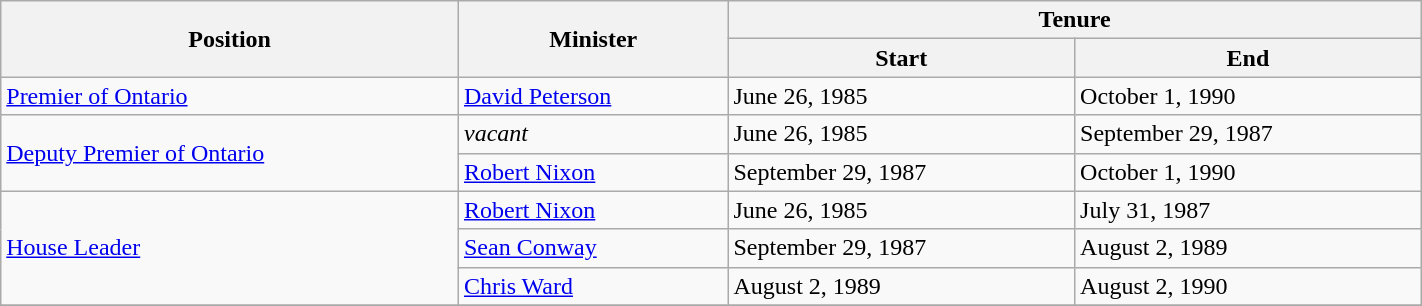<table class="wikitable" style="width: 75%">
<tr>
<th rowspan="2">Position</th>
<th rowspan="2">Minister</th>
<th colspan="2">Tenure</th>
</tr>
<tr>
<th>Start</th>
<th>End</th>
</tr>
<tr>
<td><a href='#'>Premier of Ontario</a></td>
<td><a href='#'>David Peterson</a></td>
<td>June 26, 1985</td>
<td>October 1, 1990</td>
</tr>
<tr>
<td rowspan="2"><a href='#'>Deputy Premier of Ontario</a></td>
<td><em>vacant</em></td>
<td>June 26, 1985</td>
<td>September 29, 1987</td>
</tr>
<tr>
<td><a href='#'>Robert Nixon</a></td>
<td>September 29, 1987</td>
<td>October 1, 1990</td>
</tr>
<tr>
<td rowspan="3"><a href='#'>House Leader</a></td>
<td><a href='#'>Robert Nixon</a></td>
<td>June 26, 1985</td>
<td>July 31, 1987</td>
</tr>
<tr>
<td><a href='#'>Sean Conway</a></td>
<td>September 29, 1987</td>
<td>August 2, 1989</td>
</tr>
<tr>
<td><a href='#'>Chris Ward</a></td>
<td>August 2, 1989</td>
<td>August 2, 1990</td>
</tr>
<tr>
</tr>
</table>
